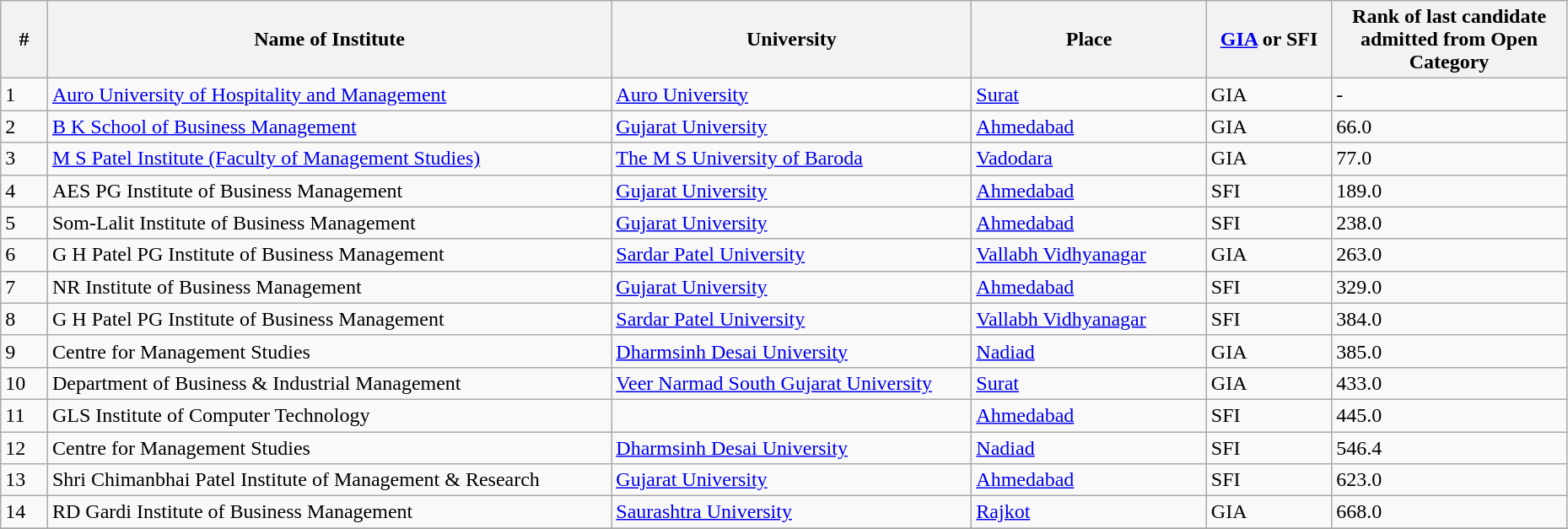<table class="wikitable sortable" style="text-align:left" width="98%">
<tr>
<th width=3%>#</th>
<th width=36%>Name of Institute</th>
<th width=23%>University</th>
<th width=15%>Place</th>
<th width=8%><a href='#'>GIA</a> or SFI</th>
<th width=15%>Rank of last candidate admitted from Open Category</th>
</tr>
<tr>
<td>1</td>
<td><a href='#'>Auro University of Hospitality and Management</a></td>
<td><a href='#'>Auro University</a></td>
<td><a href='#'>Surat</a></td>
<td>GIA</td>
<td>-</td>
</tr>
<tr>
<td>2</td>
<td><a href='#'>B K School of Business Management</a></td>
<td><a href='#'>Gujarat University</a></td>
<td><a href='#'>Ahmedabad</a></td>
<td>GIA</td>
<td>66.0</td>
</tr>
<tr>
<td>3</td>
<td><a href='#'>M S Patel Institute (Faculty of Management Studies)</a></td>
<td><a href='#'>The M S University of Baroda</a></td>
<td><a href='#'>Vadodara</a></td>
<td>GIA</td>
<td>77.0</td>
</tr>
<tr>
<td>4</td>
<td>AES PG Institute of Business Management</td>
<td><a href='#'>Gujarat University</a></td>
<td><a href='#'>Ahmedabad</a></td>
<td>SFI</td>
<td>189.0</td>
</tr>
<tr>
<td>5</td>
<td>Som-Lalit Institute of Business Management</td>
<td><a href='#'>Gujarat University</a></td>
<td><a href='#'>Ahmedabad</a></td>
<td>SFI</td>
<td>238.0</td>
</tr>
<tr>
<td>6</td>
<td>G H Patel PG Institute of Business Management</td>
<td><a href='#'>Sardar Patel University</a></td>
<td><a href='#'>Vallabh Vidhyanagar</a></td>
<td>GIA</td>
<td>263.0</td>
</tr>
<tr>
<td>7</td>
<td>NR Institute of Business Management</td>
<td><a href='#'>Gujarat University</a></td>
<td><a href='#'>Ahmedabad</a></td>
<td>SFI</td>
<td>329.0</td>
</tr>
<tr>
<td>8</td>
<td>G H Patel PG Institute of Business Management</td>
<td><a href='#'>Sardar Patel University</a></td>
<td><a href='#'>Vallabh Vidhyanagar</a></td>
<td>SFI</td>
<td>384.0</td>
</tr>
<tr>
<td>9</td>
<td>Centre for Management Studies</td>
<td><a href='#'>Dharmsinh Desai University</a></td>
<td><a href='#'>Nadiad</a></td>
<td>GIA</td>
<td>385.0</td>
</tr>
<tr>
<td>10</td>
<td>Department of Business & Industrial Management</td>
<td><a href='#'>Veer Narmad South Gujarat University</a></td>
<td><a href='#'>Surat</a></td>
<td>GIA</td>
<td>433.0</td>
</tr>
<tr>
<td>11</td>
<td>GLS Institute of Computer Technology</td>
<td></td>
<td><a href='#'>Ahmedabad</a></td>
<td>SFI</td>
<td>445.0</td>
</tr>
<tr>
<td>12</td>
<td>Centre for Management Studies</td>
<td><a href='#'>Dharmsinh Desai University</a></td>
<td><a href='#'>Nadiad</a></td>
<td>SFI</td>
<td>546.4</td>
</tr>
<tr>
<td>13</td>
<td>Shri Chimanbhai Patel Institute of Management & Research</td>
<td><a href='#'>Gujarat University</a></td>
<td><a href='#'>Ahmedabad</a></td>
<td>SFI</td>
<td>623.0</td>
</tr>
<tr>
<td>14</td>
<td>RD Gardi Institute of Business Management</td>
<td><a href='#'>Saurashtra University</a></td>
<td><a href='#'>Rajkot</a></td>
<td>GIA</td>
<td>668.0</td>
</tr>
<tr>
</tr>
<tr>
</tr>
</table>
